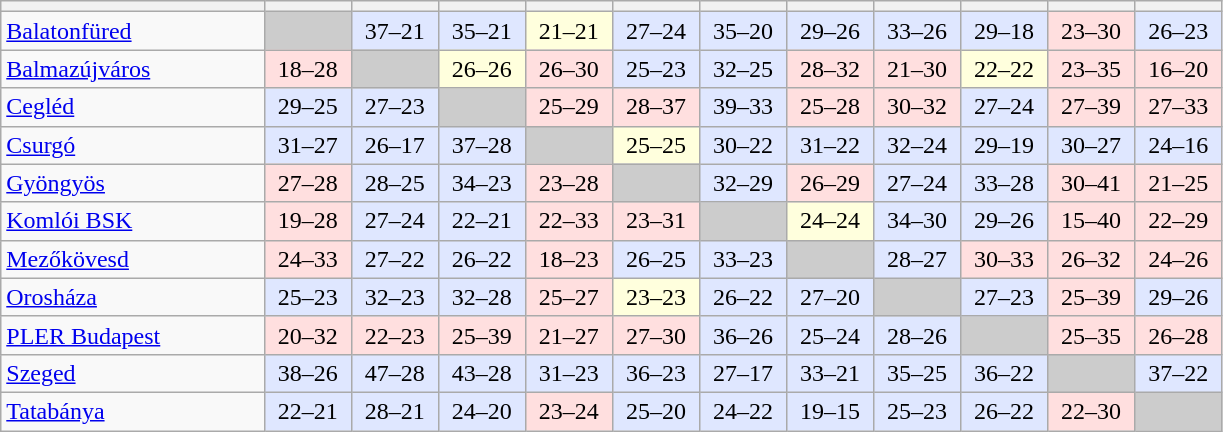<table class="wikitable" style="text-align: center;" width="815">
<tr>
<th width=180></th>
<th width=55></th>
<th width=55></th>
<th width=55></th>
<th width=55></th>
<th width=55></th>
<th width=55></th>
<th width=55></th>
<th width=55></th>
<th width=55></th>
<th width=55></th>
<th width=55></th>
</tr>
<tr>
<td style="text-align: left;"><a href='#'>Balatonfüred</a></td>
<td bgcolor=#CCCCCC> </td>
<td bgcolor=#DFE7FF>37–21</td>
<td bgcolor=#DFE7FF>35–21</td>
<td bgcolor=#FFFFDD>21–21</td>
<td bgcolor=#DFE7FF>27–24</td>
<td bgcolor=#DFE7FF>35–20</td>
<td bgcolor=#DFE7FF>29–26</td>
<td bgcolor=#DFE7FF>33–26</td>
<td bgcolor=#DFE7FF>29–18</td>
<td bgcolor=#FFDFDF>23–30</td>
<td bgcolor=#DFE7FF>26–23</td>
</tr>
<tr>
<td style="text-align: left;"><a href='#'>Balmazújváros</a></td>
<td bgcolor=#FFDFDF>18–28</td>
<td bgcolor=#CCCCCC> </td>
<td bgcolor=#FFFFDD>26–26</td>
<td bgcolor=#FFDFDF>26–30</td>
<td bgcolor=#DFE7FF>25–23</td>
<td bgcolor=#DFE7FF>32–25</td>
<td bgcolor=#FFDFDF>28–32</td>
<td bgcolor=#FFDFDF>21–30</td>
<td bgcolor=#FFFFDD>22–22</td>
<td bgcolor=#FFDFDF>23–35</td>
<td bgcolor=#FFDFDF>16–20</td>
</tr>
<tr>
<td style="text-align: left;"><a href='#'>Cegléd</a></td>
<td bgcolor=#DFE7FF>29–25</td>
<td bgcolor=#DFE7FF>27–23</td>
<td bgcolor=#CCCCCC> </td>
<td bgcolor=#FFDFDF>25–29</td>
<td bgcolor=#FFDFDF>28–37</td>
<td bgcolor=#DFE7FF>39–33</td>
<td bgcolor=#FFDFDF>25–28</td>
<td bgcolor=#FFDFDF>30–32</td>
<td bgcolor=#DFE7FF>27–24</td>
<td bgcolor=#FFDFDF>27–39</td>
<td bgcolor=#FFDFDF>27–33</td>
</tr>
<tr>
<td style="text-align: left;"><a href='#'>Csurgó</a></td>
<td bgcolor=#DFE7FF>31–27</td>
<td bgcolor=#DFE7FF>26–17</td>
<td bgcolor=#DFE7FF>37–28</td>
<td bgcolor=#CCCCCC> </td>
<td bgcolor=#FFFFDD>25–25</td>
<td bgcolor=#DFE7FF>30–22</td>
<td bgcolor=#DFE7FF>31–22</td>
<td bgcolor=#DFE7FF>32–24</td>
<td bgcolor=#DFE7FF>29–19</td>
<td bgcolor=#DFE7FF>30–27</td>
<td bgcolor=#DFE7FF>24–16</td>
</tr>
<tr>
<td style="text-align: left;"><a href='#'>Gyöngyös</a></td>
<td bgcolor=#FFDFDF>27–28</td>
<td bgcolor=#DFE7FF>28–25</td>
<td bgcolor=#DFE7FF>34–23</td>
<td bgcolor=#FFDFDF>23–28</td>
<td bgcolor=#CCCCCC> </td>
<td bgcolor=#DFE7FF>32–29</td>
<td bgcolor=#FFDFDF>26–29</td>
<td bgcolor=#DFE7FF>27–24</td>
<td bgcolor=#DFE7FF>33–28</td>
<td bgcolor=#FFDFDF>30–41</td>
<td bgcolor=#FFDFDF>21–25</td>
</tr>
<tr>
<td style="text-align: left;"><a href='#'>Komlói BSK</a></td>
<td bgcolor=#FFDFDF>19–28</td>
<td bgcolor=#DFE7FF>27–24</td>
<td bgcolor=#DFE7FF>22–21</td>
<td bgcolor=#FFDFDF>22–33</td>
<td bgcolor=#FFDFDF>23–31</td>
<td bgcolor=#CCCCCC> </td>
<td bgcolor=#FFFFDD>24–24</td>
<td bgcolor=#DFE7FF>34–30</td>
<td bgcolor=#DFE7FF>29–26</td>
<td bgcolor=#FFDFDF>15–40</td>
<td bgcolor=#FFDFDF>22–29</td>
</tr>
<tr>
<td style="text-align: left;"><a href='#'>Mezőkövesd</a></td>
<td bgcolor=#FFDFDF>24–33</td>
<td bgcolor=#DFE7FF>27–22</td>
<td bgcolor=#DFE7FF>26–22</td>
<td bgcolor=#FFDFDF>18–23</td>
<td bgcolor=#DFE7FF>26–25</td>
<td bgcolor=#DFE7FF>33–23</td>
<td bgcolor=#CCCCCC> </td>
<td bgcolor=#DFE7FF>28–27</td>
<td bgcolor=#FFDFDF>30–33</td>
<td bgcolor=#FFDFDF>26–32</td>
<td bgcolor=#FFDFDF>24–26</td>
</tr>
<tr>
<td style="text-align: left;"><a href='#'>Orosháza</a></td>
<td bgcolor=#DFE7FF>25–23</td>
<td bgcolor=#DFE7FF>32–23</td>
<td bgcolor=#DFE7FF>32–28</td>
<td bgcolor=#FFDFDF>25–27</td>
<td bgcolor=#FFFFDD>23–23</td>
<td bgcolor=#DFE7FF>26–22</td>
<td bgcolor=#DFE7FF>27–20</td>
<td bgcolor=#CCCCCC> </td>
<td bgcolor=#DFE7FF>27–23</td>
<td bgcolor=#FFDFDF>25–39</td>
<td bgcolor=#DFE7FF>29–26</td>
</tr>
<tr>
<td style="text-align: left;"><a href='#'>PLER Budapest</a></td>
<td bgcolor=#FFDFDF>20–32</td>
<td bgcolor=#FFDFDF>22–23</td>
<td bgcolor=#FFDFDF>25–39</td>
<td bgcolor=#FFDFDF>21–27</td>
<td bgcolor=#FFDFDF>27–30</td>
<td bgcolor=#DFE7FF>36–26</td>
<td bgcolor=#DFE7FF>25–24</td>
<td bgcolor=#DFE7FF>28–26</td>
<td bgcolor=#CCCCCC> </td>
<td bgcolor=#FFDFDF>25–35</td>
<td bgcolor=#FFDFDF>26–28</td>
</tr>
<tr>
<td style="text-align: left;"><a href='#'>Szeged</a></td>
<td bgcolor=#DFE7FF>38–26</td>
<td bgcolor=#DFE7FF>47–28</td>
<td bgcolor=#DFE7FF>43–28</td>
<td bgcolor=#DFE7FF>31–23</td>
<td bgcolor=#DFE7FF>36–23</td>
<td bgcolor=#DFE7FF>27–17</td>
<td bgcolor=#DFE7FF>33–21</td>
<td bgcolor=#DFE7FF>35–25</td>
<td bgcolor=#DFE7FF>36–22</td>
<td bgcolor=#CCCCCC> </td>
<td bgcolor=#DFE7FF>37–22</td>
</tr>
<tr>
<td style="text-align: left;"><a href='#'>Tatabánya</a></td>
<td bgcolor=#DFE7FF>22–21</td>
<td bgcolor=#DFE7FF>28–21</td>
<td bgcolor=#DFE7FF>24–20</td>
<td bgcolor=#FFDFDF>23–24</td>
<td bgcolor=#DFE7FF>25–20</td>
<td bgcolor=#DFE7FF>24–22</td>
<td bgcolor=#DFE7FF>19–15</td>
<td bgcolor=#DFE7FF>25–23</td>
<td bgcolor=#DFE7FF>26–22</td>
<td bgcolor=#FFDFDF>22–30</td>
<td bgcolor=#CCCCCC> </td>
</tr>
</table>
